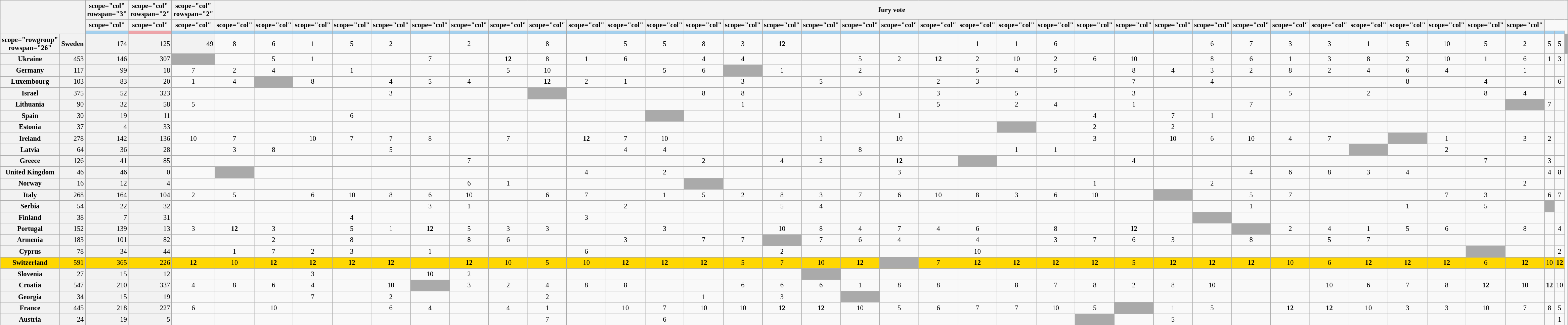<table class="wikitable plainrowheaders" style="text-align: center; font-size: 85%;">
<tr>
<td colspan="2" rowspan="3" style="background: #F2F2F2;"></td>
<th>scope="col" rowspan="3" </th>
<th>scope="col" rowspan="2" </th>
<th>scope="col" rowspan="2" </th>
<th scope="col" colspan="37">Jury vote</th>
</tr>
<tr>
<th>scope="col" </th>
<th>scope="col" </th>
<th>scope="col" </th>
<th>scope="col" </th>
<th>scope="col" </th>
<th>scope="col" </th>
<th>scope="col" </th>
<th>scope="col" </th>
<th>scope="col" </th>
<th>scope="col" </th>
<th>scope="col" </th>
<th>scope="col" </th>
<th>scope="col" </th>
<th>scope="col" </th>
<th>scope="col" </th>
<th>scope="col" </th>
<th>scope="col" </th>
<th>scope="col" </th>
<th>scope="col" </th>
<th>scope="col" </th>
<th>scope="col" </th>
<th>scope="col" </th>
<th>scope="col" </th>
<th>scope="col" </th>
<th>scope="col" </th>
<th>scope="col" </th>
<th>scope="col" </th>
<th>scope="col" </th>
<th>scope="col" </th>
<th>scope="col" </th>
<th>scope="col" </th>
<th>scope="col" </th>
<th>scope="col" </th>
<th>scope="col" </th>
<th>scope="col" </th>
<th>scope="col" </th>
<th>scope="col" </th>
</tr>
<tr>
<td style="background: #A4D1EF;"></td>
<td style="background: #EFA4A9;"></td>
<td style="background: #A4D1EF;"></td>
<td style="background: #A4D1EF;"></td>
<td style="background: #A4D1EF;"></td>
<td style="background: #A4D1EF;"></td>
<td style="background: #A4D1EF;"></td>
<td style="background: #A4D1EF;"></td>
<td style="background: #A4D1EF;"></td>
<td style="background: #A4D1EF;"></td>
<td style="background: #A4D1EF;"></td>
<td style="background: #A4D1EF;"></td>
<td style="background: #A4D1EF;"></td>
<td style="background: #A4D1EF;"></td>
<td style="background: #A4D1EF;"></td>
<td style="background: #A4D1EF;"></td>
<td style="background: #A4D1EF;"></td>
<td style="background: #A4D1EF;"></td>
<td style="background: #A4D1EF;"></td>
<td style="background: #A4D1EF;"></td>
<td style="background: #A4D1EF;"></td>
<td style="background: #A4D1EF;"></td>
<td style="background: #A4D1EF;"></td>
<td style="background: #A4D1EF;"></td>
<td style="background: #A4D1EF;"></td>
<td style="background: #A4D1EF;"></td>
<td style="background: #A4D1EF;"></td>
<td style="background: #A4D1EF;"></td>
<td style="background: #A4D1EF;"></td>
<td style="background: #A4D1EF;"></td>
<td style="background: #A4D1EF;"></td>
<td style="background: #A4D1EF;"></td>
<td style="background: #A4D1EF;"></td>
<td style="background: #A4D1EF;"></td>
<td style="background: #A4D1EF;"></td>
<td style="background: #A4D1EF;"></td>
<td style="background: #A4D1EF;"></td>
<td style="background: #A4D1EF;"></td>
<td style="background: #A4D1EF;"></td>
</tr>
<tr>
<th>scope="rowgroup" rowspan="26" </th>
<th scope="row" style="background: #f2f2f2;">Sweden</th>
<td style="text-align: right; background: #f2f2f2;">174</td>
<td style="text-align: right; background: #f2f2f2;">125</td>
<td style="text-align: right; background: #f2f2f2;">49</td>
<td>8</td>
<td>6</td>
<td>1</td>
<td>5</td>
<td>2</td>
<td></td>
<td>2</td>
<td></td>
<td>8</td>
<td></td>
<td>5</td>
<td>5</td>
<td>8</td>
<td>3</td>
<td><strong>12</strong></td>
<td></td>
<td></td>
<td></td>
<td></td>
<td>1</td>
<td>1</td>
<td>6</td>
<td></td>
<td></td>
<td></td>
<td>6</td>
<td>7</td>
<td>3</td>
<td>3</td>
<td>1</td>
<td>5</td>
<td>10</td>
<td>5</td>
<td>2</td>
<td>5</td>
<td>5</td>
<td style="background: #aaa;"></td>
</tr>
<tr>
<th scope="row" style="background: #f2f2f2;">Ukraine</th>
<td style="text-align: right; background: #f2f2f2;">453</td>
<td style="text-align: right; background: #f2f2f2;">146</td>
<td style="text-align: right; background: #f2f2f2;">307</td>
<td style="background: #aaa;"></td>
<td></td>
<td>5</td>
<td>1</td>
<td></td>
<td></td>
<td>7</td>
<td></td>
<td><strong>12</strong></td>
<td>8</td>
<td>1</td>
<td>6</td>
<td></td>
<td>4</td>
<td>4</td>
<td></td>
<td></td>
<td>5</td>
<td>2</td>
<td><strong>12</strong></td>
<td>2</td>
<td>10</td>
<td>2</td>
<td>6</td>
<td>10</td>
<td></td>
<td>8</td>
<td>6</td>
<td>1</td>
<td>3</td>
<td>8</td>
<td>2</td>
<td>10</td>
<td>1</td>
<td>6</td>
<td>1</td>
<td>3</td>
</tr>
<tr>
<th scope="row" style="background: #f2f2f2;">Germany</th>
<td style="text-align: right; background: #f2f2f2;">117</td>
<td style="text-align: right; background: #f2f2f2;">99</td>
<td style="text-align: right; background: #f2f2f2;">18</td>
<td>7</td>
<td>2</td>
<td>4</td>
<td></td>
<td>1</td>
<td></td>
<td></td>
<td></td>
<td>5</td>
<td>10</td>
<td></td>
<td></td>
<td>5</td>
<td>6</td>
<td style="background: #aaa;"></td>
<td>1</td>
<td></td>
<td>2</td>
<td></td>
<td></td>
<td>5</td>
<td>4</td>
<td>5</td>
<td></td>
<td>8</td>
<td>4</td>
<td>3</td>
<td>2</td>
<td>8</td>
<td>2</td>
<td>4</td>
<td>6</td>
<td>4</td>
<td></td>
<td>1</td>
<td></td>
<td></td>
</tr>
<tr>
<th scope="row" style="background: #f2f2f2;">Luxembourg</th>
<td style="text-align: right; background: #f2f2f2;">103</td>
<td style="text-align: right; background: #f2f2f2;">83</td>
<td style="text-align: right; background: #f2f2f2;">20</td>
<td>1</td>
<td>4</td>
<td style="background: #aaa;"></td>
<td>8</td>
<td></td>
<td>4</td>
<td>5</td>
<td>4</td>
<td></td>
<td><strong>12</strong></td>
<td>2</td>
<td>1</td>
<td></td>
<td></td>
<td>3</td>
<td></td>
<td>5</td>
<td></td>
<td></td>
<td>2</td>
<td>3</td>
<td></td>
<td></td>
<td></td>
<td>7</td>
<td></td>
<td>4</td>
<td></td>
<td></td>
<td></td>
<td></td>
<td>8</td>
<td></td>
<td>4</td>
<td></td>
<td></td>
<td>6</td>
</tr>
<tr>
<th scope="row" style="background: #f2f2f2;">Israel</th>
<td style="text-align: right; background: #f2f2f2;">375</td>
<td style="text-align: right; background: #f2f2f2;">52</td>
<td style="text-align: right; background: #f2f2f2;">323</td>
<td></td>
<td></td>
<td></td>
<td></td>
<td></td>
<td>3</td>
<td></td>
<td></td>
<td></td>
<td style="background: #aaa;"></td>
<td></td>
<td></td>
<td></td>
<td>8</td>
<td>8</td>
<td></td>
<td></td>
<td>3</td>
<td></td>
<td>3</td>
<td></td>
<td>5</td>
<td></td>
<td></td>
<td>3</td>
<td></td>
<td></td>
<td></td>
<td>5</td>
<td></td>
<td>2</td>
<td></td>
<td></td>
<td>8</td>
<td>4</td>
<td></td>
<td></td>
</tr>
<tr>
<th scope="row" style="background: #f2f2f2;">Lithuania</th>
<td style="text-align: right; background: #f2f2f2;">90</td>
<td style="text-align: right; background: #f2f2f2;">32</td>
<td style="text-align: right; background: #f2f2f2;">58</td>
<td>5</td>
<td></td>
<td></td>
<td></td>
<td></td>
<td></td>
<td></td>
<td></td>
<td></td>
<td></td>
<td></td>
<td></td>
<td></td>
<td></td>
<td>1</td>
<td></td>
<td></td>
<td></td>
<td></td>
<td>5</td>
<td></td>
<td>2</td>
<td>4</td>
<td></td>
<td>1</td>
<td></td>
<td></td>
<td>7</td>
<td></td>
<td></td>
<td></td>
<td></td>
<td></td>
<td></td>
<td style="background: #aaa;"></td>
<td>7</td>
<td></td>
</tr>
<tr>
<th scope="row" style="background: #f2f2f2;">Spain</th>
<td style="text-align: right; background: #f2f2f2;">30</td>
<td style="text-align: right; background: #f2f2f2;">19</td>
<td style="text-align: right; background: #f2f2f2;">11</td>
<td></td>
<td></td>
<td></td>
<td></td>
<td>6</td>
<td></td>
<td></td>
<td></td>
<td></td>
<td></td>
<td></td>
<td></td>
<td style="background: #aaa;"></td>
<td></td>
<td></td>
<td></td>
<td></td>
<td></td>
<td>1</td>
<td></td>
<td></td>
<td></td>
<td></td>
<td>4</td>
<td></td>
<td>7</td>
<td>1</td>
<td></td>
<td></td>
<td></td>
<td></td>
<td></td>
<td></td>
<td></td>
<td></td>
<td></td>
<td></td>
</tr>
<tr>
<th scope="row" style="background: #f2f2f2;">Estonia</th>
<td style="text-align: right; background: #f2f2f2;">37</td>
<td style="text-align: right; background: #f2f2f2;">4</td>
<td style="text-align: right; background: #f2f2f2;">33</td>
<td></td>
<td></td>
<td></td>
<td></td>
<td></td>
<td></td>
<td></td>
<td></td>
<td></td>
<td></td>
<td></td>
<td></td>
<td></td>
<td></td>
<td></td>
<td></td>
<td></td>
<td></td>
<td></td>
<td></td>
<td></td>
<td style="background: #aaa;"></td>
<td></td>
<td>2</td>
<td></td>
<td>2</td>
<td></td>
<td></td>
<td></td>
<td></td>
<td></td>
<td></td>
<td></td>
<td></td>
<td></td>
<td></td>
<td></td>
</tr>
<tr>
<th scope="row" style="background: #f2f2f2;">Ireland</th>
<td style="text-align: right; background: #f2f2f2;">278</td>
<td style="text-align: right; background: #f2f2f2;">142</td>
<td style="text-align: right; background: #f2f2f2;">136</td>
<td>10</td>
<td>7</td>
<td></td>
<td>10</td>
<td>7</td>
<td>7</td>
<td>8</td>
<td></td>
<td>7</td>
<td></td>
<td><strong>12</strong></td>
<td>7</td>
<td>10</td>
<td></td>
<td></td>
<td></td>
<td>1</td>
<td></td>
<td>10</td>
<td></td>
<td></td>
<td></td>
<td></td>
<td>3</td>
<td></td>
<td>10</td>
<td>6</td>
<td>10</td>
<td>4</td>
<td>7</td>
<td></td>
<td style="background: #aaa;"></td>
<td>1</td>
<td></td>
<td>3</td>
<td>2</td>
<td></td>
</tr>
<tr>
<th scope="row" style="background: #f2f2f2;">Latvia</th>
<td style="text-align: right; background: #f2f2f2;">64</td>
<td style="text-align: right; background: #f2f2f2;">36</td>
<td style="text-align: right; background: #f2f2f2;">28</td>
<td></td>
<td>3</td>
<td>8</td>
<td></td>
<td></td>
<td>5</td>
<td></td>
<td></td>
<td></td>
<td></td>
<td></td>
<td>4</td>
<td>4</td>
<td></td>
<td></td>
<td></td>
<td></td>
<td>8</td>
<td></td>
<td></td>
<td></td>
<td>1</td>
<td>1</td>
<td></td>
<td></td>
<td></td>
<td></td>
<td></td>
<td></td>
<td></td>
<td style="background: #aaa;"></td>
<td></td>
<td>2</td>
<td></td>
<td></td>
<td></td>
<td></td>
</tr>
<tr>
<th scope="row" style="background: #f2f2f2;">Greece</th>
<td style="text-align: right; background: #f2f2f2;">126</td>
<td style="text-align: right; background: #f2f2f2;">41</td>
<td style="text-align: right; background: #f2f2f2;">85</td>
<td></td>
<td></td>
<td></td>
<td></td>
<td></td>
<td></td>
<td></td>
<td>7</td>
<td></td>
<td></td>
<td></td>
<td></td>
<td></td>
<td>2</td>
<td></td>
<td>4</td>
<td>2</td>
<td></td>
<td><strong>12</strong></td>
<td></td>
<td style="background: #aaa;"></td>
<td></td>
<td></td>
<td></td>
<td>4</td>
<td></td>
<td></td>
<td></td>
<td></td>
<td></td>
<td></td>
<td></td>
<td></td>
<td>7</td>
<td></td>
<td>3</td>
<td></td>
</tr>
<tr>
<th scope="row" style="background: #f2f2f2;">United Kingdom</th>
<td style="text-align: right; background: #f2f2f2;">46</td>
<td style="text-align: right; background: #f2f2f2;">46</td>
<td style="text-align: right; background: #f2f2f2;">0</td>
<td></td>
<td style="background: #aaa;"></td>
<td></td>
<td></td>
<td></td>
<td></td>
<td></td>
<td></td>
<td></td>
<td></td>
<td>4</td>
<td></td>
<td>2</td>
<td></td>
<td></td>
<td></td>
<td></td>
<td></td>
<td>3</td>
<td></td>
<td></td>
<td></td>
<td></td>
<td></td>
<td></td>
<td></td>
<td></td>
<td>4</td>
<td>6</td>
<td>8</td>
<td>3</td>
<td>4</td>
<td></td>
<td></td>
<td></td>
<td>4</td>
<td>8</td>
</tr>
<tr>
<th scope="row" style="background: #f2f2f2;">Norway</th>
<td style="text-align: right; background: #f2f2f2;">16</td>
<td style="text-align: right; background: #f2f2f2;">12</td>
<td style="text-align: right; background: #f2f2f2;">4</td>
<td></td>
<td></td>
<td></td>
<td></td>
<td></td>
<td></td>
<td></td>
<td>6</td>
<td>1</td>
<td></td>
<td></td>
<td></td>
<td></td>
<td style="background: #aaa;"></td>
<td></td>
<td></td>
<td></td>
<td></td>
<td></td>
<td></td>
<td></td>
<td></td>
<td></td>
<td>1</td>
<td></td>
<td></td>
<td>2</td>
<td></td>
<td></td>
<td></td>
<td></td>
<td></td>
<td></td>
<td></td>
<td>2</td>
<td></td>
<td></td>
</tr>
<tr>
<th scope="row" style="background: #f2f2f2;">Italy</th>
<td style="text-align: right; background: #f2f2f2;">268</td>
<td style="text-align: right; background: #f2f2f2;">164</td>
<td style="text-align: right; background: #f2f2f2;">104</td>
<td>2</td>
<td>5</td>
<td></td>
<td>6</td>
<td>10</td>
<td>8</td>
<td>6</td>
<td>10</td>
<td></td>
<td>6</td>
<td>7</td>
<td></td>
<td>1</td>
<td>5</td>
<td>2</td>
<td>8</td>
<td>3</td>
<td>7</td>
<td>6</td>
<td>10</td>
<td>8</td>
<td>3</td>
<td>6</td>
<td>10</td>
<td></td>
<td style="background: #aaa;"></td>
<td></td>
<td>5</td>
<td>7</td>
<td></td>
<td></td>
<td></td>
<td>7</td>
<td>3</td>
<td></td>
<td>6</td>
<td>7</td>
</tr>
<tr>
<th scope="row" style="background: #f2f2f2;">Serbia</th>
<td style="text-align: right; background: #f2f2f2;">54</td>
<td style="text-align: right; background: #f2f2f2;">22</td>
<td style="text-align: right; background: #f2f2f2;">32</td>
<td></td>
<td></td>
<td></td>
<td></td>
<td></td>
<td></td>
<td>3</td>
<td>1</td>
<td></td>
<td></td>
<td></td>
<td>2</td>
<td></td>
<td></td>
<td></td>
<td>5</td>
<td>4</td>
<td></td>
<td></td>
<td></td>
<td></td>
<td></td>
<td></td>
<td></td>
<td></td>
<td></td>
<td></td>
<td>1</td>
<td></td>
<td></td>
<td></td>
<td>1</td>
<td></td>
<td>5</td>
<td></td>
<td style="background: #aaa;"></td>
<td></td>
</tr>
<tr>
<th scope="row" style="background: #f2f2f2;">Finland</th>
<td style="text-align: right; background: #f2f2f2;">38</td>
<td style="text-align: right; background: #f2f2f2;">7</td>
<td style="text-align: right; background: #f2f2f2;">31</td>
<td></td>
<td></td>
<td></td>
<td></td>
<td>4</td>
<td></td>
<td></td>
<td></td>
<td></td>
<td></td>
<td>3</td>
<td></td>
<td></td>
<td></td>
<td></td>
<td></td>
<td></td>
<td></td>
<td></td>
<td></td>
<td></td>
<td></td>
<td></td>
<td></td>
<td></td>
<td></td>
<td style="background: #aaa;"></td>
<td></td>
<td></td>
<td></td>
<td></td>
<td></td>
<td></td>
<td></td>
<td></td>
<td></td>
<td></td>
</tr>
<tr>
<th scope="row" style="background: #f2f2f2;">Portugal</th>
<td style="text-align: right; background: #f2f2f2;">152</td>
<td style="text-align: right; background: #f2f2f2;">139</td>
<td style="text-align: right; background: #f2f2f2;">13</td>
<td>3</td>
<td><strong>12</strong></td>
<td>3</td>
<td></td>
<td>5</td>
<td>1</td>
<td><strong>12</strong></td>
<td>5</td>
<td>3</td>
<td>3</td>
<td></td>
<td></td>
<td>3</td>
<td></td>
<td></td>
<td>10</td>
<td>8</td>
<td>4</td>
<td>7</td>
<td>4</td>
<td>6</td>
<td></td>
<td>8</td>
<td></td>
<td><strong>12</strong></td>
<td></td>
<td></td>
<td style="background: #aaa;"></td>
<td>2</td>
<td>4</td>
<td>1</td>
<td>5</td>
<td>6</td>
<td></td>
<td>8</td>
<td></td>
<td>4</td>
</tr>
<tr>
<th scope="row" style="background: #f2f2f2;">Armenia</th>
<td style="text-align: right; background: #f2f2f2;">183</td>
<td style="text-align: right; background: #f2f2f2;">101</td>
<td style="text-align: right; background: #f2f2f2;">82</td>
<td></td>
<td></td>
<td>2</td>
<td></td>
<td>8</td>
<td></td>
<td></td>
<td>8</td>
<td>6</td>
<td></td>
<td></td>
<td>3</td>
<td></td>
<td>7</td>
<td>7</td>
<td style="background: #aaa;"></td>
<td>7</td>
<td>6</td>
<td>4</td>
<td></td>
<td>4</td>
<td></td>
<td>3</td>
<td>7</td>
<td>6</td>
<td>3</td>
<td></td>
<td>8</td>
<td></td>
<td>5</td>
<td>7</td>
<td></td>
<td></td>
<td></td>
<td></td>
<td></td>
<td></td>
</tr>
<tr>
<th scope="row" style="background: #f2f2f2;">Cyprus</th>
<td style="text-align: right; background: #f2f2f2;">78</td>
<td style="text-align: right; background: #f2f2f2;">34</td>
<td style="text-align: right; background: #f2f2f2;">44</td>
<td></td>
<td>1</td>
<td>7</td>
<td>2</td>
<td>3</td>
<td></td>
<td>1</td>
<td></td>
<td></td>
<td></td>
<td>6</td>
<td></td>
<td></td>
<td></td>
<td></td>
<td>2</td>
<td></td>
<td></td>
<td></td>
<td></td>
<td>10</td>
<td></td>
<td></td>
<td></td>
<td></td>
<td></td>
<td></td>
<td></td>
<td></td>
<td></td>
<td></td>
<td></td>
<td></td>
<td style="background: #aaa;"></td>
<td></td>
<td></td>
<td>2</td>
</tr>
<tr style="background-color: gold;"|>
<th scope="row" style="background: gold;"><strong>Switzerland</strong></th>
<td style="text-align: right; background: gold;">591</td>
<td style="text-align: right; background: gold;">365</td>
<td style="text-align: right; background: gold;">226</td>
<td><strong>12</strong></td>
<td>10</td>
<td><strong>12</strong></td>
<td><strong>12</strong></td>
<td><strong>12</strong></td>
<td><strong>12</strong></td>
<td></td>
<td><strong>12</strong></td>
<td>10</td>
<td>5</td>
<td>10</td>
<td><strong>12</strong></td>
<td><strong>12</strong></td>
<td><strong>12</strong></td>
<td>5</td>
<td>7</td>
<td>10</td>
<td><strong>12</strong></td>
<td style="background: #aaa;"></td>
<td>7</td>
<td><strong>12</strong></td>
<td><strong>12</strong></td>
<td><strong>12</strong></td>
<td><strong>12</strong></td>
<td>5</td>
<td><strong>12</strong></td>
<td><strong>12</strong></td>
<td><strong>12</strong></td>
<td>10</td>
<td>6</td>
<td><strong>12</strong></td>
<td><strong>12</strong></td>
<td><strong>12</strong></td>
<td>6</td>
<td><strong>12</strong></td>
<td>10</td>
<td><strong>12</strong></td>
</tr>
<tr>
<th scope="row" style="background: #f2f2f2;">Slovenia</th>
<td style="text-align: right; background: #f2f2f2;">27</td>
<td style="text-align: right; background: #f2f2f2;">15</td>
<td style="text-align: right; background: #f2f2f2;">12</td>
<td></td>
<td></td>
<td></td>
<td>3</td>
<td></td>
<td></td>
<td>10</td>
<td>2</td>
<td></td>
<td></td>
<td></td>
<td></td>
<td></td>
<td></td>
<td></td>
<td></td>
<td style="background: #aaa;"></td>
<td></td>
<td></td>
<td></td>
<td></td>
<td></td>
<td></td>
<td></td>
<td></td>
<td></td>
<td></td>
<td></td>
<td></td>
<td></td>
<td></td>
<td></td>
<td></td>
<td></td>
<td></td>
<td></td>
<td></td>
</tr>
<tr>
<th scope="row" style="background: #f2f2f2;">Croatia</th>
<td style="text-align: right; background: #f2f2f2;">547</td>
<td style="text-align: right; background: #f2f2f2;">210</td>
<td style="text-align: right; background: #f2f2f2;">337</td>
<td>4</td>
<td>8</td>
<td>6</td>
<td>4</td>
<td></td>
<td>10</td>
<td style="background: #aaa;"></td>
<td>3</td>
<td>2</td>
<td>4</td>
<td>8</td>
<td>8</td>
<td></td>
<td></td>
<td>6</td>
<td>6</td>
<td>6</td>
<td>1</td>
<td>8</td>
<td>8</td>
<td></td>
<td>8</td>
<td>7</td>
<td>8</td>
<td>2</td>
<td>8</td>
<td>10</td>
<td></td>
<td></td>
<td>10</td>
<td>6</td>
<td>7</td>
<td>8</td>
<td><strong>12</strong></td>
<td>10</td>
<td><strong>12</strong></td>
<td>10</td>
</tr>
<tr>
<th scope="row" style="background: #f2f2f2;">Georgia</th>
<td style="text-align: right; background: #f2f2f2;">34</td>
<td style="text-align: right; background: #f2f2f2;">15</td>
<td style="text-align: right; background: #f2f2f2;">19</td>
<td></td>
<td></td>
<td></td>
<td>7</td>
<td></td>
<td>2</td>
<td></td>
<td></td>
<td></td>
<td>2</td>
<td></td>
<td></td>
<td></td>
<td>1</td>
<td></td>
<td>3</td>
<td></td>
<td style="background: #aaa;"></td>
<td></td>
<td></td>
<td></td>
<td></td>
<td></td>
<td></td>
<td></td>
<td></td>
<td></td>
<td></td>
<td></td>
<td></td>
<td></td>
<td></td>
<td></td>
<td></td>
<td></td>
<td></td>
<td></td>
</tr>
<tr>
<th scope="row" style="background: #f2f2f2;">France</th>
<td style="text-align: right; background: #f2f2f2;">445</td>
<td style="text-align: right; background: #f2f2f2;">218</td>
<td style="text-align: right; background: #f2f2f2;">227</td>
<td>6</td>
<td></td>
<td>10</td>
<td></td>
<td></td>
<td>6</td>
<td>4</td>
<td></td>
<td>4</td>
<td>1</td>
<td></td>
<td>10</td>
<td>7</td>
<td>10</td>
<td>10</td>
<td><strong>12</strong></td>
<td><strong>12</strong></td>
<td>10</td>
<td>5</td>
<td>6</td>
<td>7</td>
<td>7</td>
<td>10</td>
<td>5</td>
<td style="background: #aaa;"></td>
<td>1</td>
<td>5</td>
<td></td>
<td><strong>12</strong></td>
<td><strong>12</strong></td>
<td>10</td>
<td>3</td>
<td>3</td>
<td>10</td>
<td>7</td>
<td>8</td>
<td>5</td>
</tr>
<tr>
<th scope="row" style="background: #f2f2f2;">Austria</th>
<td style="text-align: right; background: #f2f2f2;">24</td>
<td style="text-align: right; background: #f2f2f2;">19</td>
<td style="text-align: right; background: #f2f2f2;">5</td>
<td></td>
<td></td>
<td></td>
<td></td>
<td></td>
<td></td>
<td></td>
<td></td>
<td></td>
<td>7</td>
<td></td>
<td></td>
<td>6</td>
<td></td>
<td></td>
<td></td>
<td></td>
<td></td>
<td></td>
<td></td>
<td></td>
<td></td>
<td></td>
<td style="background: #aaa;"></td>
<td></td>
<td>5</td>
<td></td>
<td></td>
<td></td>
<td></td>
<td></td>
<td></td>
<td></td>
<td></td>
<td></td>
<td></td>
<td>1</td>
</tr>
</table>
